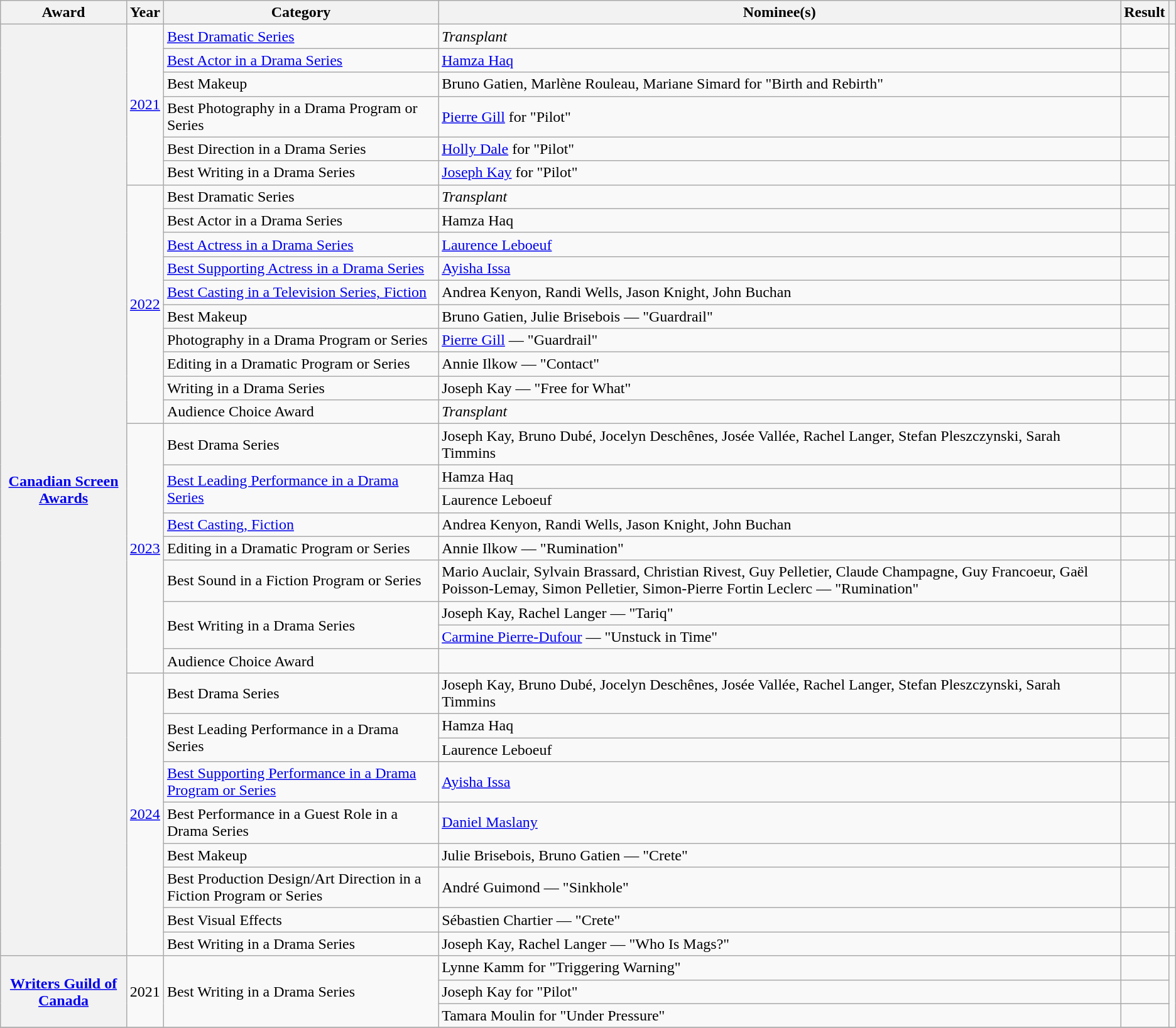<table class="wikitable sortable plainrowheaders">
<tr>
<th scope="col">Award</th>
<th scope="col">Year</th>
<th scope="col">Category</th>
<th scope="col">Nominee(s)</th>
<th scope="col">Result</th>
<th scope="col" class="unsortable"></th>
</tr>
<tr>
<th scope="row" rowspan="34"><a href='#'>Canadian Screen Awards</a></th>
<td rowspan="6"><a href='#'>2021</a></td>
<td><a href='#'>Best Dramatic Series</a></td>
<td><em>Transplant</em></td>
<td></td>
<td rowspan="6" style="text-align: center;"></td>
</tr>
<tr>
<td><a href='#'>Best Actor in a Drama Series</a></td>
<td><a href='#'>Hamza Haq</a></td>
<td></td>
</tr>
<tr>
<td>Best Makeup</td>
<td>Bruno Gatien, Marlène Rouleau, Mariane Simard for "Birth and Rebirth"</td>
<td></td>
</tr>
<tr>
<td>Best Photography in a Drama Program or Series</td>
<td><a href='#'>Pierre Gill</a> for "Pilot"</td>
<td></td>
</tr>
<tr>
<td>Best Direction in a Drama Series</td>
<td><a href='#'>Holly Dale</a> for "Pilot"</td>
<td></td>
</tr>
<tr>
<td>Best Writing in a Drama Series</td>
<td><a href='#'>Joseph Kay</a> for "Pilot"</td>
<td></td>
</tr>
<tr>
<td rowspan="10"><a href='#'>2022</a></td>
<td>Best Dramatic Series</td>
<td><em>Transplant</em></td>
<td></td>
<td rowspan="9" style="text-align: center;"></td>
</tr>
<tr>
<td>Best Actor in a Drama Series</td>
<td>Hamza Haq</td>
<td></td>
</tr>
<tr>
<td><a href='#'>Best Actress in a Drama Series</a></td>
<td><a href='#'>Laurence Leboeuf</a></td>
<td></td>
</tr>
<tr>
<td><a href='#'>Best Supporting Actress in a Drama Series</a></td>
<td><a href='#'>Ayisha Issa</a></td>
<td></td>
</tr>
<tr>
<td><a href='#'>Best Casting in a Television Series, Fiction</a></td>
<td>Andrea Kenyon, Randi Wells, Jason Knight, John Buchan</td>
<td></td>
</tr>
<tr>
<td>Best Makeup</td>
<td>Bruno Gatien, Julie Brisebois — "Guardrail"</td>
<td></td>
</tr>
<tr>
<td>Photography in a Drama Program or Series</td>
<td><a href='#'>Pierre Gill</a> — "Guardrail"</td>
<td></td>
</tr>
<tr>
<td>Editing in a Dramatic Program or Series</td>
<td>Annie Ilkow — "Contact"</td>
<td></td>
</tr>
<tr>
<td>Writing in a Drama Series</td>
<td>Joseph Kay — "Free for What"</td>
<td></td>
</tr>
<tr>
<td>Audience Choice Award</td>
<td><em>Transplant</em></td>
<td></td>
<td style="text-align: center;"></td>
</tr>
<tr>
<td rowspan=9><a href='#'>2023</a></td>
<td>Best Drama Series</td>
<td>Joseph Kay, Bruno Dubé, Jocelyn Deschênes, Josée Vallée, Rachel Langer, Stefan Pleszczynski, Sarah Timmins</td>
<td></td>
<td style="text-align: center;"></td>
</tr>
<tr>
<td rowspan=2><a href='#'>Best Leading Performance in a Drama Series</a></td>
<td>Hamza Haq</td>
<td></td>
<td style="text-align: center;"></td>
</tr>
<tr>
<td>Laurence Leboeuf</td>
<td></td>
<td style="text-align: center;"></td>
</tr>
<tr>
<td><a href='#'>Best Casting, Fiction</a></td>
<td>Andrea Kenyon, Randi Wells, Jason Knight, John Buchan</td>
<td></td>
<td></td>
</tr>
<tr>
<td>Editing in a Dramatic Program or Series</td>
<td>Annie Ilkow — "Rumination"</td>
<td></td>
<td></td>
</tr>
<tr>
<td>Best Sound in a Fiction Program or Series</td>
<td>Mario Auclair, Sylvain Brassard, Christian Rivest, Guy Pelletier, Claude Champagne, Guy Francoeur, Gaël Poisson-Lemay, Simon Pelletier, Simon-Pierre Fortin Leclerc — "Rumination"</td>
<td></td>
<td></td>
</tr>
<tr>
<td rowspan=2>Best Writing in a Drama Series</td>
<td>Joseph Kay, Rachel Langer — "Tariq"</td>
<td></td>
<td rowspan=2></td>
</tr>
<tr>
<td><a href='#'>Carmine Pierre-Dufour</a> — "Unstuck in Time"</td>
<td></td>
</tr>
<tr>
<td>Audience Choice Award</td>
<td></td>
<td></td>
<td></td>
</tr>
<tr>
<td rowspan=9><a href='#'>2024</a></td>
<td>Best Drama Series</td>
<td>Joseph Kay, Bruno Dubé, Jocelyn Deschênes, Josée Vallée, Rachel Langer, Stefan Pleszczynski, Sarah Timmins</td>
<td></td>
<td style="text-align: center;" rowspan=4></td>
</tr>
<tr>
<td rowspan=2>Best Leading Performance in a Drama Series</td>
<td>Hamza Haq</td>
<td></td>
</tr>
<tr>
<td>Laurence Leboeuf</td>
<td></td>
</tr>
<tr>
<td><a href='#'>Best Supporting Performance in a Drama Program or Series</a></td>
<td><a href='#'>Ayisha Issa</a></td>
<td></td>
</tr>
<tr>
<td>Best Performance in a Guest Role in a Drama Series</td>
<td><a href='#'>Daniel Maslany</a></td>
<td></td>
<td></td>
</tr>
<tr>
<td>Best Makeup</td>
<td>Julie Brisebois, Bruno Gatien — "Crete"</td>
<td></td>
<td style="text-align: center;" rowspan=2></td>
</tr>
<tr>
<td>Best Production Design/Art Direction in a Fiction Program or Series</td>
<td>André Guimond — "Sinkhole"</td>
<td></td>
</tr>
<tr>
<td>Best Visual Effects</td>
<td>Sébastien Chartier — "Crete"</td>
<td></td>
<td style="text-align: center;" rowspan=2></td>
</tr>
<tr>
<td>Best Writing in a Drama Series</td>
<td>Joseph Kay, Rachel Langer — "Who Is Mags?"</td>
<td></td>
</tr>
<tr>
<th scope="row" rowspan="3"><a href='#'>Writers Guild of Canada</a></th>
<td rowspan="3">2021</td>
<td rowspan="3">Best Writing in a Drama Series</td>
<td>Lynne Kamm for "Triggering Warning"</td>
<td></td>
<td rowspan="3" style="text-align: center;"></td>
</tr>
<tr>
<td>Joseph Kay for "Pilot"</td>
<td></td>
</tr>
<tr>
<td>Tamara Moulin for "Under Pressure"</td>
<td></td>
</tr>
<tr>
</tr>
</table>
